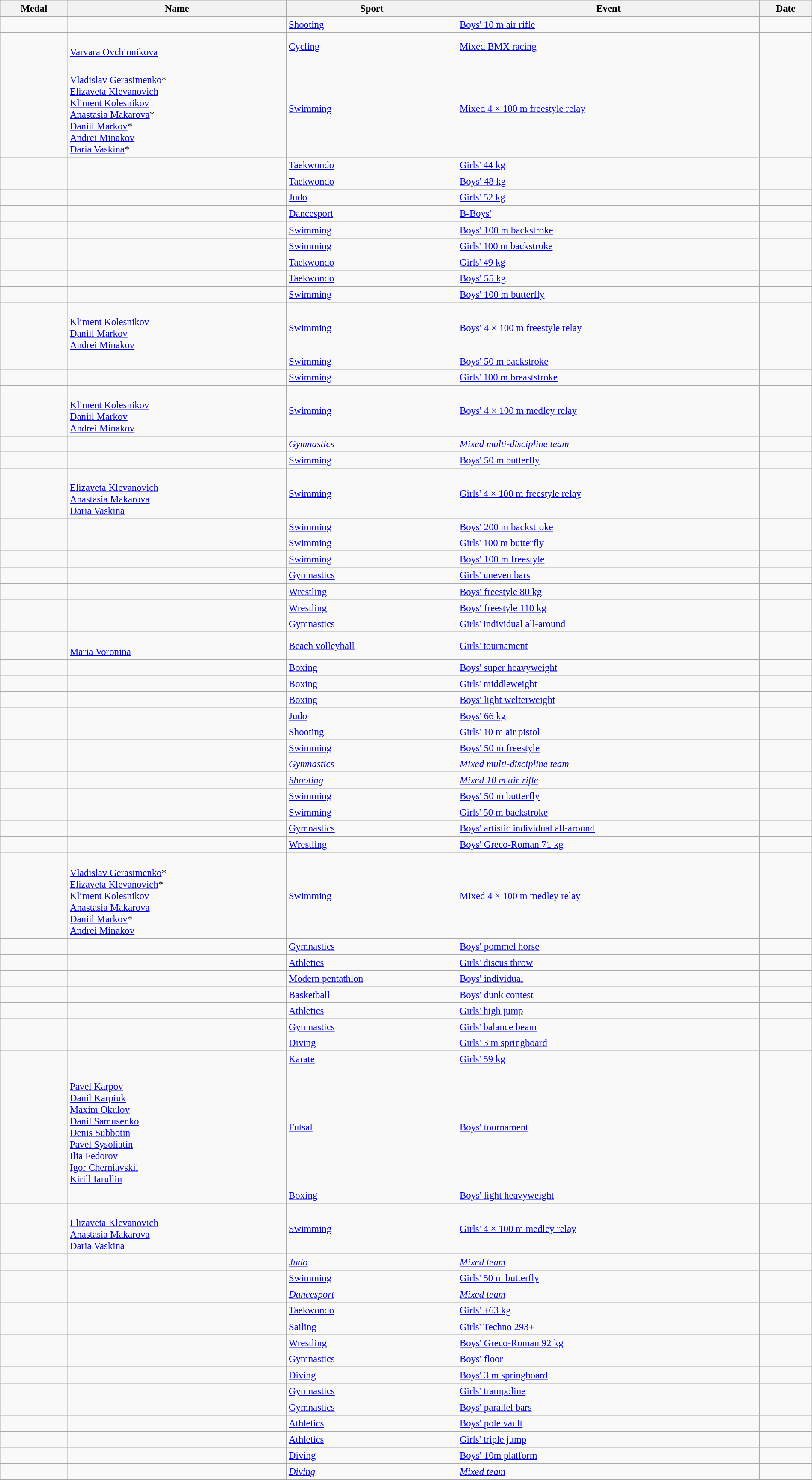<table class="wikitable sortable" style="font-size: 95%;" width=100%>
<tr>
<th>Medal</th>
<th>Name</th>
<th>Sport</th>
<th>Event</th>
<th>Date</th>
</tr>
<tr>
<td></td>
<td></td>
<td><a href='#'>Shooting</a></td>
<td><a href='#'>Boys' 10 m air rifle</a></td>
<td></td>
</tr>
<tr>
<td></td>
<td><br><a href='#'>Varvara Ovchinnikova</a></td>
<td><a href='#'>Cycling</a></td>
<td><a href='#'>Mixed BMX racing</a></td>
<td></td>
</tr>
<tr>
<td></td>
<td><br><a href='#'>Vladislav Gerasimenko</a>*<br><a href='#'>Elizaveta Klevanovich</a><br><a href='#'>Kliment Kolesnikov</a><br><a href='#'>Anastasia Makarova</a>*<br><a href='#'>Daniil Markov</a>*<br><a href='#'>Andrei Minakov</a><br><a href='#'>Daria Vaskina</a>*</td>
<td><a href='#'>Swimming</a></td>
<td><a href='#'>Mixed 4 × 100 m freestyle relay</a></td>
<td></td>
</tr>
<tr>
<td></td>
<td></td>
<td><a href='#'>Taekwondo</a></td>
<td><a href='#'>Girls' 44 kg</a></td>
<td></td>
</tr>
<tr>
<td></td>
<td></td>
<td><a href='#'>Taekwondo</a></td>
<td><a href='#'>Boys' 48 kg</a></td>
<td></td>
</tr>
<tr>
<td></td>
<td></td>
<td><a href='#'>Judo</a></td>
<td><a href='#'>Girls' 52 kg</a></td>
<td></td>
</tr>
<tr>
<td></td>
<td></td>
<td><a href='#'>Dancesport</a></td>
<td><a href='#'>B-Boys'</a></td>
<td></td>
</tr>
<tr>
<td></td>
<td></td>
<td><a href='#'>Swimming</a></td>
<td><a href='#'>Boys' 100 m backstroke</a></td>
<td></td>
</tr>
<tr>
<td></td>
<td></td>
<td><a href='#'>Swimming</a></td>
<td><a href='#'>Girls' 100 m backstroke</a></td>
<td></td>
</tr>
<tr>
<td></td>
<td></td>
<td><a href='#'>Taekwondo</a></td>
<td><a href='#'>Girls' 49 kg</a></td>
<td></td>
</tr>
<tr>
<td></td>
<td></td>
<td><a href='#'>Taekwondo</a></td>
<td><a href='#'>Boys' 55 kg</a></td>
<td></td>
</tr>
<tr>
<td></td>
<td></td>
<td><a href='#'>Swimming</a></td>
<td><a href='#'>Boys' 100 m butterfly</a></td>
<td></td>
</tr>
<tr>
<td></td>
<td><br><a href='#'>Kliment Kolesnikov</a><br><a href='#'>Daniil Markov</a><br><a href='#'>Andrei Minakov</a></td>
<td><a href='#'>Swimming</a></td>
<td><a href='#'>Boys' 4 × 100 m freestyle relay</a></td>
<td></td>
</tr>
<tr>
<td></td>
<td></td>
<td><a href='#'>Swimming</a></td>
<td><a href='#'>Boys' 50 m backstroke</a></td>
<td></td>
</tr>
<tr>
<td></td>
<td></td>
<td><a href='#'>Swimming</a></td>
<td><a href='#'>Girls' 100 m breaststroke</a></td>
<td></td>
</tr>
<tr>
<td></td>
<td><br><a href='#'>Kliment Kolesnikov</a><br><a href='#'>Daniil Markov</a><br><a href='#'>Andrei Minakov</a></td>
<td><a href='#'>Swimming</a></td>
<td><a href='#'>Boys' 4 × 100 m medley relay</a></td>
<td></td>
</tr>
<tr>
<td><em></em></td>
<td><em></em></td>
<td><em><a href='#'>Gymnastics</a></em></td>
<td><em><a href='#'>Mixed multi-discipline team</a></em></td>
<td><em></em></td>
</tr>
<tr>
<td></td>
<td></td>
<td><a href='#'>Swimming</a></td>
<td><a href='#'>Boys' 50 m butterfly</a></td>
<td></td>
</tr>
<tr>
<td></td>
<td><br><a href='#'>Elizaveta Klevanovich</a><br><a href='#'>Anastasia Makarova</a><br><a href='#'>Daria Vaskina</a></td>
<td><a href='#'>Swimming</a></td>
<td><a href='#'>Girls' 4 × 100 m freestyle relay</a></td>
<td></td>
</tr>
<tr>
<td></td>
<td></td>
<td><a href='#'>Swimming</a></td>
<td><a href='#'>Boys' 200 m backstroke</a></td>
<td></td>
</tr>
<tr>
<td></td>
<td></td>
<td><a href='#'>Swimming</a></td>
<td><a href='#'>Girls' 100 m butterfly</a></td>
<td></td>
</tr>
<tr>
<td></td>
<td></td>
<td><a href='#'>Swimming</a></td>
<td><a href='#'>Boys' 100 m freestyle</a></td>
<td></td>
</tr>
<tr>
<td></td>
<td></td>
<td><a href='#'>Gymnastics</a></td>
<td><a href='#'>Girls' uneven bars</a></td>
<td></td>
</tr>
<tr>
<td></td>
<td></td>
<td><a href='#'>Wrestling</a></td>
<td><a href='#'>Boys' freestyle 80 kg</a></td>
<td></td>
</tr>
<tr>
<td></td>
<td></td>
<td><a href='#'>Wrestling</a></td>
<td><a href='#'>Boys' freestyle 110 kg</a></td>
<td></td>
</tr>
<tr>
<td></td>
<td></td>
<td><a href='#'>Gymnastics</a></td>
<td><a href='#'>Girls' individual all-around</a></td>
<td></td>
</tr>
<tr>
<td></td>
<td><br><a href='#'>Maria Voronina</a></td>
<td><a href='#'>Beach volleyball</a></td>
<td><a href='#'>Girls' tournament</a></td>
<td></td>
</tr>
<tr>
<td></td>
<td></td>
<td><a href='#'>Boxing</a></td>
<td><a href='#'>Boys' super heavyweight</a></td>
<td></td>
</tr>
<tr>
<td></td>
<td></td>
<td><a href='#'>Boxing</a></td>
<td><a href='#'>Girls' middleweight</a></td>
<td></td>
</tr>
<tr>
<td></td>
<td></td>
<td><a href='#'>Boxing</a></td>
<td><a href='#'>Boys' light welterweight</a></td>
<td></td>
</tr>
<tr>
<td></td>
<td></td>
<td><a href='#'>Judo</a></td>
<td><a href='#'>Boys' 66 kg</a></td>
<td></td>
</tr>
<tr>
<td></td>
<td></td>
<td><a href='#'>Shooting</a></td>
<td><a href='#'>Girls' 10 m air pistol</a></td>
<td></td>
</tr>
<tr>
<td></td>
<td></td>
<td><a href='#'>Swimming</a></td>
<td><a href='#'>Boys' 50 m freestyle</a></td>
<td></td>
</tr>
<tr>
<td><em></em></td>
<td><em></em></td>
<td><em><a href='#'>Gymnastics</a></em></td>
<td><em><a href='#'>Mixed multi-discipline team</a></em></td>
<td><em></em></td>
</tr>
<tr>
<td><em></em></td>
<td><em></em></td>
<td><em><a href='#'>Shooting</a></em></td>
<td><em><a href='#'>Mixed 10 m air rifle</a></em></td>
<td><em></em></td>
</tr>
<tr>
<td></td>
<td></td>
<td><a href='#'>Swimming</a></td>
<td><a href='#'>Boys' 50 m butterfly</a></td>
<td></td>
</tr>
<tr>
<td></td>
<td></td>
<td><a href='#'>Swimming</a></td>
<td><a href='#'>Girls' 50 m backstroke</a></td>
<td></td>
</tr>
<tr>
<td></td>
<td></td>
<td><a href='#'>Gymnastics</a></td>
<td><a href='#'>Boys' artistic individual all-around</a></td>
<td></td>
</tr>
<tr>
<td></td>
<td></td>
<td><a href='#'>Wrestling</a></td>
<td><a href='#'>Boys' Greco-Roman 71 kg</a></td>
<td></td>
</tr>
<tr>
<td></td>
<td><br><a href='#'>Vladislav Gerasimenko</a>*<br><a href='#'>Elizaveta Klevanovich</a>*<br><a href='#'>Kliment Kolesnikov</a><br><a href='#'>Anastasia Makarova</a><br><a href='#'>Daniil Markov</a>*<br><a href='#'>Andrei Minakov</a></td>
<td><a href='#'>Swimming</a></td>
<td><a href='#'>Mixed 4 × 100 m medley relay</a></td>
<td></td>
</tr>
<tr>
<td></td>
<td></td>
<td><a href='#'>Gymnastics</a></td>
<td><a href='#'>Boys' pommel horse</a></td>
<td></td>
</tr>
<tr>
<td></td>
<td></td>
<td><a href='#'>Athletics</a></td>
<td><a href='#'>Girls' discus throw</a></td>
<td></td>
</tr>
<tr>
<td></td>
<td></td>
<td><a href='#'>Modern pentathlon</a></td>
<td><a href='#'>Boys' individual</a></td>
<td></td>
</tr>
<tr>
<td></td>
<td></td>
<td><a href='#'>Basketball</a></td>
<td><a href='#'>Boys' dunk contest</a></td>
<td></td>
</tr>
<tr>
<td></td>
<td></td>
<td><a href='#'>Athletics</a></td>
<td><a href='#'>Girls' high jump</a></td>
<td></td>
</tr>
<tr>
<td></td>
<td></td>
<td><a href='#'>Gymnastics</a></td>
<td><a href='#'>Girls' balance beam</a></td>
<td></td>
</tr>
<tr>
<td></td>
<td></td>
<td><a href='#'>Diving</a></td>
<td><a href='#'>Girls' 3 m springboard</a></td>
<td></td>
</tr>
<tr>
<td></td>
<td></td>
<td><a href='#'>Karate</a></td>
<td><a href='#'>Girls' 59 kg</a></td>
<td></td>
</tr>
<tr>
<td></td>
<td><br><a href='#'>Pavel Karpov</a><br><a href='#'>Danil Karpiuk</a><br><a href='#'>Maxim Okulov</a><br><a href='#'>Danil Samusenko</a><br><a href='#'>Denis Subbotin</a><br><a href='#'>Pavel Sysoliatin</a><br><a href='#'>Ilia Fedorov</a><br><a href='#'>Igor Cherniavskii</a><br><a href='#'>Kirill Iarullin</a></td>
<td><a href='#'>Futsal</a></td>
<td><a href='#'>Boys' tournament</a></td>
<td></td>
</tr>
<tr>
<td></td>
<td></td>
<td><a href='#'>Boxing</a></td>
<td><a href='#'>Boys' light heavyweight</a></td>
<td></td>
</tr>
<tr>
<td></td>
<td><br><a href='#'>Elizaveta Klevanovich</a><br><a href='#'>Anastasia Makarova</a><br><a href='#'>Daria Vaskina</a></td>
<td><a href='#'>Swimming</a></td>
<td><a href='#'>Girls' 4 × 100 m medley relay</a></td>
<td></td>
</tr>
<tr>
<td><em></em></td>
<td><em></em></td>
<td><em><a href='#'>Judo</a></em></td>
<td><em><a href='#'>Mixed team</a></em></td>
<td><em></em></td>
</tr>
<tr>
<td></td>
<td></td>
<td><a href='#'>Swimming</a></td>
<td><a href='#'>Girls' 50 m butterfly</a></td>
<td></td>
</tr>
<tr>
<td><em></em></td>
<td><em></em></td>
<td><em><a href='#'>Dancesport</a></em></td>
<td><em><a href='#'>Mixed team</a></em></td>
<td><em></em></td>
</tr>
<tr>
<td></td>
<td></td>
<td><a href='#'>Taekwondo</a></td>
<td><a href='#'>Girls' +63 kg</a></td>
<td></td>
</tr>
<tr>
<td></td>
<td></td>
<td><a href='#'>Sailing</a></td>
<td><a href='#'>Girls' Techno 293+</a></td>
<td></td>
</tr>
<tr>
<td></td>
<td></td>
<td><a href='#'>Wrestling</a></td>
<td><a href='#'>Boys' Greco-Roman 92 kg</a></td>
<td></td>
</tr>
<tr>
<td></td>
<td></td>
<td><a href='#'>Gymnastics</a></td>
<td><a href='#'>Boys' floor</a></td>
<td></td>
</tr>
<tr>
<td></td>
<td></td>
<td><a href='#'>Diving</a></td>
<td><a href='#'>Boys' 3 m springboard</a></td>
<td></td>
</tr>
<tr>
<td></td>
<td></td>
<td><a href='#'>Gymnastics</a></td>
<td><a href='#'>Girls' trampoline</a></td>
<td></td>
</tr>
<tr>
<td></td>
<td></td>
<td><a href='#'>Gymnastics</a></td>
<td><a href='#'>Boys' parallel bars</a></td>
<td></td>
</tr>
<tr>
<td></td>
<td></td>
<td><a href='#'>Athletics</a></td>
<td><a href='#'>Boys' pole vault</a></td>
<td></td>
</tr>
<tr>
<td></td>
<td></td>
<td><a href='#'>Athletics</a></td>
<td><a href='#'>Girls' triple jump</a></td>
<td></td>
</tr>
<tr>
<td></td>
<td></td>
<td><a href='#'>Diving</a></td>
<td><a href='#'>Boys' 10m platform</a></td>
<td></td>
</tr>
<tr>
<td><em></em></td>
<td><em></em></td>
<td><em><a href='#'>Diving</a></em></td>
<td><em><a href='#'>Mixed team</a></em></td>
<td><em></em></td>
</tr>
</table>
